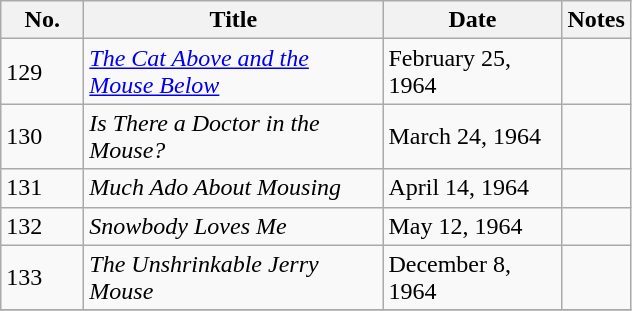<table class="wikitable">
<tr>
<th style="width:3em">No.</th>
<th style="width:12em">Title</th>
<th style="width:7em">Date</th>
<th>Notes</th>
</tr>
<tr>
<td>129</td>
<td><em><a href='#'>The Cat Above and the Mouse Below</a></em></td>
<td>February 25, 1964</td>
<td></td>
</tr>
<tr>
<td>130</td>
<td><em>Is There a Doctor in the Mouse?</em></td>
<td>March 24, 1964</td>
<td></td>
</tr>
<tr>
<td>131</td>
<td><em>Much Ado About Mousing</em></td>
<td>April 14, 1964</td>
<td></td>
</tr>
<tr>
<td>132</td>
<td><em>Snowbody Loves Me</em></td>
<td>May 12, 1964</td>
<td></td>
</tr>
<tr>
<td>133</td>
<td><em>The Unshrinkable Jerry Mouse</em></td>
<td>December 8, 1964</td>
<td></td>
</tr>
<tr>
</tr>
</table>
